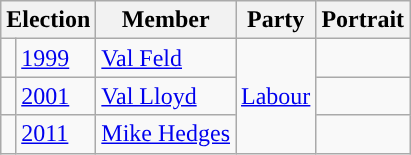<table class="wikitable">
<tr>
<th colspan="2">Election</th>
<th>Member</th>
<th>Party</th>
<th>Portrait</th>
</tr>
<tr>
<td style="background-color: "></td>
<td><a href='#'>1999</a></td>
<td><a href='#'>Val Feld</a></td>
<td rowspan="3"><a href='#'>Labour</a></td>
<td></td>
</tr>
<tr>
<td style="background-color: "></td>
<td><a href='#'>2001</a></td>
<td><a href='#'>Val Lloyd</a></td>
<td></td>
</tr>
<tr>
<td style="background-color: "></td>
<td><a href='#'>2011</a></td>
<td><a href='#'>Mike Hedges</a></td>
<td></td>
</tr>
</table>
